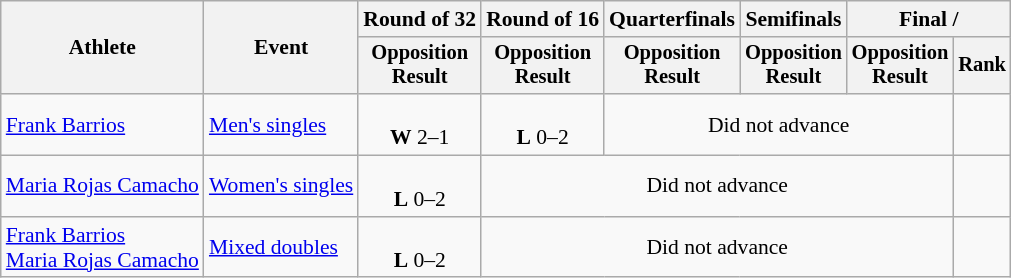<table class=wikitable style=font-size:90%;text-align:center>
<tr>
<th rowspan=2>Athlete</th>
<th rowspan=2>Event</th>
<th>Round of 32</th>
<th>Round of 16</th>
<th>Quarterfinals</th>
<th>Semifinals</th>
<th colspan=2>Final / </th>
</tr>
<tr style=font-size:95%>
<th>Opposition<br>Result</th>
<th>Opposition<br>Result</th>
<th>Opposition<br>Result</th>
<th>Opposition<br>Result</th>
<th>Opposition<br>Result</th>
<th>Rank</th>
</tr>
<tr>
<td align=left><a href='#'>Frank Barrios</a></td>
<td align=left><a href='#'>Men's singles</a></td>
<td><br><strong>W</strong> 2–1</td>
<td><br><strong>L</strong> 0–2</td>
<td colspan=3>Did not advance</td>
<td></td>
</tr>
<tr>
<td align=left><a href='#'>Maria Rojas Camacho</a></td>
<td align=left><a href='#'>Women's singles</a></td>
<td><br><strong>L</strong> 0–2</td>
<td colspan=4>Did not advance</td>
<td></td>
</tr>
<tr>
<td align=left><a href='#'>Frank Barrios</a><br><a href='#'>Maria Rojas Camacho</a></td>
<td align=left><a href='#'>Mixed doubles</a></td>
<td><br><strong>L</strong> 0–2</td>
<td colspan=4>Did not advance</td>
<td></td>
</tr>
</table>
